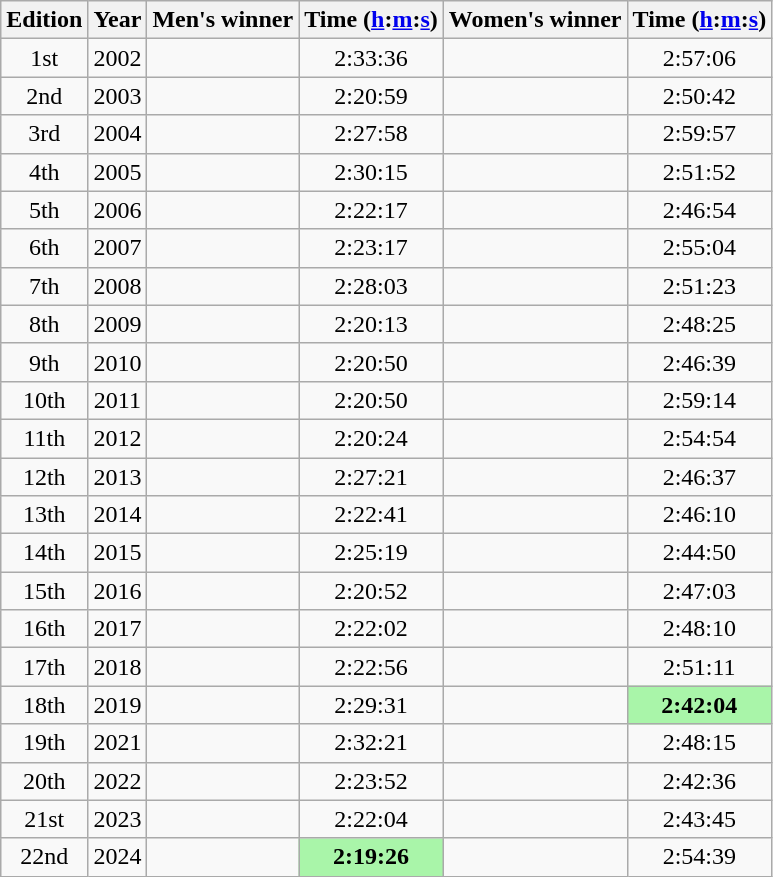<table class="wikitable sortable" style="text-align:center">
<tr>
<th class=unsortable>Edition</th>
<th>Year</th>
<th class=unsortable>Men's winner</th>
<th>Time (<a href='#'>h</a>:<a href='#'>m</a>:<a href='#'>s</a>)</th>
<th class=unsortable>Women's winner</th>
<th>Time (<a href='#'>h</a>:<a href='#'>m</a>:<a href='#'>s</a>)</th>
</tr>
<tr>
<td>1st</td>
<td>2002</td>
<td align=left></td>
<td>2:33:36</td>
<td align=left></td>
<td>2:57:06</td>
</tr>
<tr>
<td>2nd</td>
<td>2003</td>
<td align=left></td>
<td>2:20:59</td>
<td align=left></td>
<td>2:50:42</td>
</tr>
<tr>
<td>3rd</td>
<td>2004</td>
<td align=left></td>
<td>2:27:58</td>
<td align=left></td>
<td>2:59:57</td>
</tr>
<tr>
<td>4th</td>
<td>2005</td>
<td align=left></td>
<td>2:30:15</td>
<td align=left></td>
<td>2:51:52</td>
</tr>
<tr>
<td>5th</td>
<td>2006</td>
<td align=left></td>
<td>2:22:17</td>
<td align=left></td>
<td>2:46:54</td>
</tr>
<tr>
<td>6th</td>
<td>2007</td>
<td align=left></td>
<td>2:23:17</td>
<td align=left></td>
<td>2:55:04</td>
</tr>
<tr>
<td>7th</td>
<td>2008</td>
<td align=left></td>
<td>2:28:03</td>
<td align=left></td>
<td>2:51:23</td>
</tr>
<tr>
<td>8th</td>
<td>2009</td>
<td align=left></td>
<td>2:20:13</td>
<td align=left></td>
<td>2:48:25</td>
</tr>
<tr>
<td>9th</td>
<td>2010</td>
<td align=left></td>
<td>2:20:50</td>
<td align=left></td>
<td>2:46:39</td>
</tr>
<tr>
<td>10th</td>
<td>2011</td>
<td align=left></td>
<td>2:20:50</td>
<td align=left></td>
<td>2:59:14</td>
</tr>
<tr>
<td>11th</td>
<td>2012</td>
<td align=left></td>
<td>2:20:24</td>
<td align=left></td>
<td>2:54:54</td>
</tr>
<tr>
<td>12th</td>
<td>2013</td>
<td align=left></td>
<td>2:27:21</td>
<td align=left></td>
<td>2:46:37</td>
</tr>
<tr>
<td>13th</td>
<td>2014</td>
<td align=left></td>
<td>2:22:41</td>
<td align=left></td>
<td>2:46:10</td>
</tr>
<tr>
<td>14th</td>
<td>2015</td>
<td align=left></td>
<td>2:25:19</td>
<td align=left></td>
<td>2:44:50</td>
</tr>
<tr>
<td>15th</td>
<td>2016</td>
<td align=left></td>
<td>2:20:52</td>
<td align=left></td>
<td>2:47:03</td>
</tr>
<tr>
<td>16th</td>
<td>2017</td>
<td align=left></td>
<td>2:22:02</td>
<td align=left></td>
<td>2:48:10</td>
</tr>
<tr>
<td>17th</td>
<td>2018</td>
<td align=left></td>
<td>2:22:56</td>
<td align=left></td>
<td>2:51:11</td>
</tr>
<tr>
<td>18th</td>
<td>2019</td>
<td align=left></td>
<td>2:29:31</td>
<td align=left></td>
<td bgcolor=#A9F5A9><strong>2:42:04</strong></td>
</tr>
<tr>
<td>19th</td>
<td>2021</td>
<td align=left></td>
<td>2:32:21</td>
<td align=left></td>
<td>2:48:15</td>
</tr>
<tr>
<td>20th</td>
<td>2022</td>
<td align=left></td>
<td>2:23:52</td>
<td align=left></td>
<td>2:42:36</td>
</tr>
<tr>
<td>21st</td>
<td>2023</td>
<td align=left></td>
<td>2:22:04</td>
<td align=left></td>
<td>2:43:45</td>
</tr>
<tr>
<td>22nd</td>
<td>2024</td>
<td align=left></td>
<td bgcolor=#A9F5A9><strong>2:19:26</strong></td>
<td align=left></td>
<td>2:54:39</td>
</tr>
</table>
